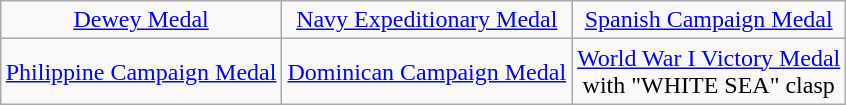<table class="wikitable" style="margin:1em auto; text-align:center;">
<tr>
<td><a href='#'>Dewey Medal</a></td>
<td><a href='#'>Navy Expeditionary Medal</a></td>
<td><a href='#'>Spanish Campaign Medal</a></td>
</tr>
<tr>
<td><a href='#'>Philippine Campaign Medal</a></td>
<td><a href='#'>Dominican Campaign Medal</a></td>
<td><a href='#'>World War I Victory Medal</a><br>with "WHITE SEA" clasp</td>
</tr>
</table>
